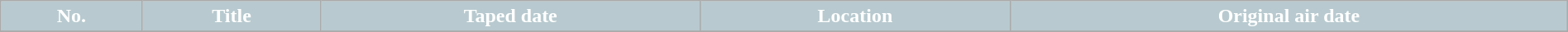<table class="wikitable plainrowheaders" style="width: 100%; margin-right: 0;">
<tr>
<th style="background: #B8CACF; color: #ffffff;">No.</th>
<th style="background: #B8CACF; color: #ffffff;">Title</th>
<th style="background: #B8CACF; color: #ffffff;">Taped date</th>
<th style="background: #B8CACF; color: #ffffff;">Location</th>
<th style="background: #B8CACF; color: #ffffff;">Original air date</th>
</tr>
<tr>
</tr>
</table>
